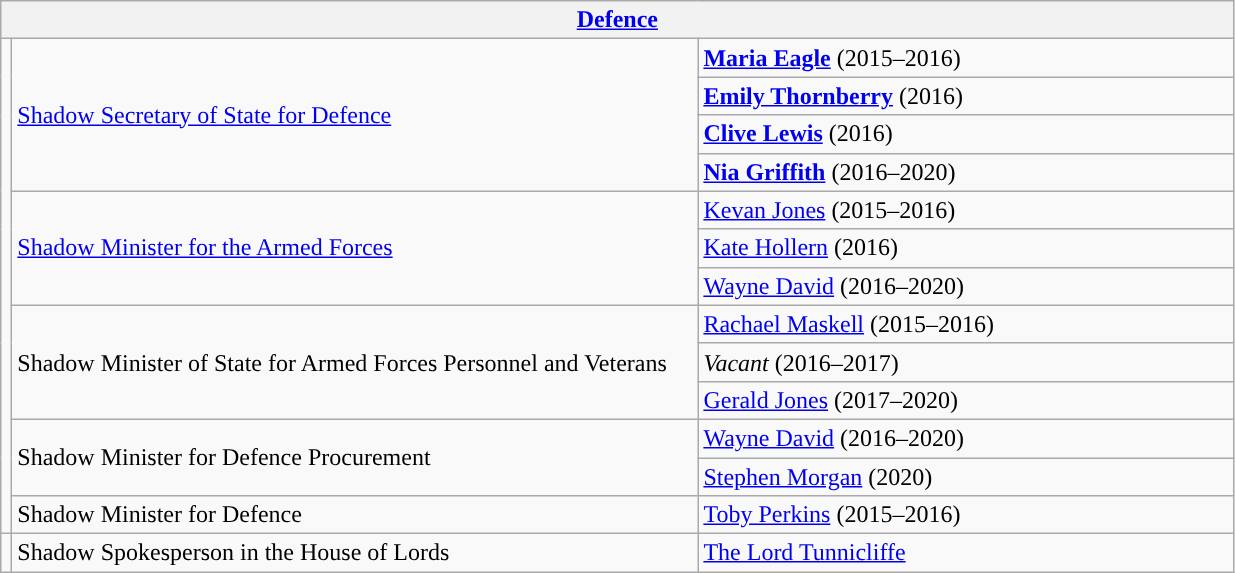<table class="wikitable">
<tr>
<th colspan="3"><a href='#'>Defence</a></th>
</tr>
<tr>
<td rowspan="13" style="background: "></td>
<td rowspan="4" style="width: 450px;"><a href='#'>Shadow Secretary of State for Defence</a></td>
<td style="width: 350px;"><strong><a href='#'>Maria Eagle</a></strong> (2015–2016)</td>
</tr>
<tr>
<td><strong><a href='#'>Emily Thornberry</a></strong> (2016)</td>
</tr>
<tr>
<td><a href='#'><strong>Clive Lewis</strong></a> (2016)</td>
</tr>
<tr>
<td><strong><a href='#'>Nia Griffith</a></strong> (2016–2020)</td>
</tr>
<tr>
<td rowspan="3"><a href='#'>Shadow Minister for the Armed Forces</a></td>
<td><a href='#'>Kevan Jones</a> (2015–2016)</td>
</tr>
<tr>
<td><a href='#'>Kate Hollern</a> (2016)</td>
</tr>
<tr>
<td><a href='#'>Wayne David</a> (2016–2020)</td>
</tr>
<tr>
<td rowspan="3">Shadow Minister of State for Armed Forces Personnel and Veterans</td>
<td><a href='#'>Rachael Maskell</a> (2015–2016)</td>
</tr>
<tr>
<td><em>Vacant</em> (2016–2017)</td>
</tr>
<tr>
<td><a href='#'>Gerald Jones</a> (2017–2020)</td>
</tr>
<tr>
<td rowspan="2">Shadow Minister for Defence Procurement</td>
<td><a href='#'>Wayne David</a> (2016–2020)</td>
</tr>
<tr>
<td><a href='#'>Stephen Morgan</a> (2020)</td>
</tr>
<tr>
<td>Shadow Minister for Defence</td>
<td><a href='#'>Toby Perkins</a> (2015–2016)</td>
</tr>
<tr>
<td style="background: "></td>
<td>Shadow Spokesperson in the House of Lords</td>
<td><a href='#'>The Lord Tunnicliffe</a></td>
</tr>
</table>
